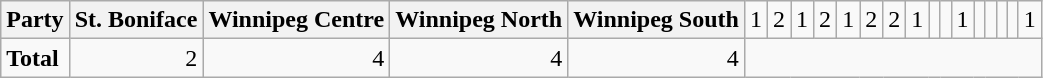<table class="wikitable" style="text-align:right;">
<tr>
<th colspan="2">Party</th>
<th>St. Boniface</th>
<th>Winnipeg Centre</th>
<th>Winnipeg North</th>
<th>Winnipeg South<br></th>
<td>1</td>
<td>2</td>
<td>1</td>
<td>2<br></td>
<td>1</td>
<td>2</td>
<td>2</td>
<td>1<br></td>
<td></td>
<td></td>
<td>1</td>
<td><br></td>
<td></td>
<td></td>
<td></td>
<td>1</td>
</tr>
<tr>
<td colspan="2" style="text-align:left;"><strong>Total</strong></td>
<td>2</td>
<td>4</td>
<td>4</td>
<td>4</td>
</tr>
</table>
